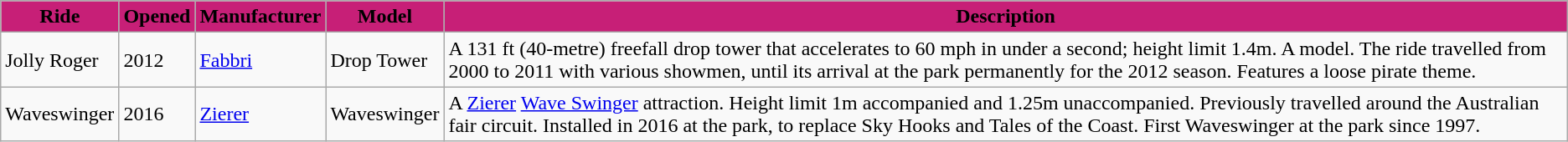<table class="wikitable sortable">
<tr>
<th style="background-color: #c71f77;">Ride</th>
<th style="background-color: #c71f77;">Opened</th>
<th style="background-color: #c71f77;">Manufacturer</th>
<th style="background-color: #c71f77;">Model</th>
<th style="background-color: #c71f77;">Description</th>
</tr>
<tr>
<td>Jolly Roger</td>
<td>2012</td>
<td><a href='#'>Fabbri</a></td>
<td>Drop Tower</td>
<td>A 131 ft (40-metre) freefall drop tower that accelerates to 60 mph in under a second; height limit 1.4m. A  model. The ride travelled from 2000 to 2011 with various showmen, until its arrival at the park permanently for the 2012 season. Features a loose pirate theme.</td>
</tr>
<tr>
<td>Waveswinger</td>
<td>2016</td>
<td><a href='#'>Zierer</a></td>
<td>Waveswinger</td>
<td>A <a href='#'>Zierer</a> <a href='#'>Wave Swinger</a> attraction. Height limit 1m accompanied and 1.25m unaccompanied. Previously travelled around the Australian fair circuit. Installed in 2016 at the park, to replace Sky Hooks and Tales of the Coast. First Waveswinger at the park since 1997.</td>
</tr>
</table>
